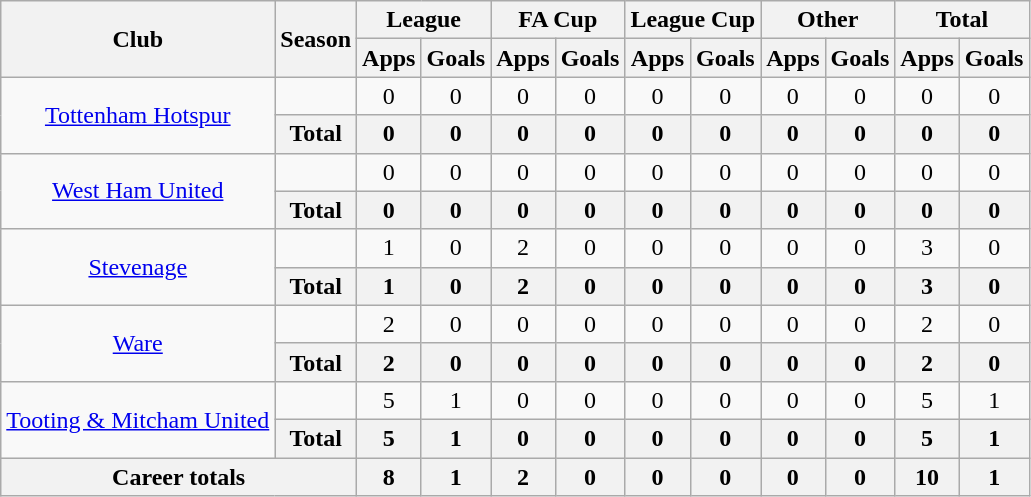<table class="wikitable" style="text-align: center;">
<tr>
<th rowspan="2">Club</th>
<th rowspan="2">Season</th>
<th colspan="2">League</th>
<th colspan="2">FA Cup</th>
<th colspan="2">League Cup</th>
<th colspan="2">Other</th>
<th colspan="2">Total</th>
</tr>
<tr>
<th>Apps</th>
<th>Goals</th>
<th>Apps</th>
<th>Goals</th>
<th>Apps</th>
<th>Goals</th>
<th>Apps</th>
<th>Goals</th>
<th>Apps</th>
<th>Goals</th>
</tr>
<tr>
<td rowspan="2"><a href='#'>Tottenham Hotspur</a></td>
<td></td>
<td>0</td>
<td>0</td>
<td>0</td>
<td>0</td>
<td>0</td>
<td>0</td>
<td>0</td>
<td>0</td>
<td>0</td>
<td>0</td>
</tr>
<tr>
<th>Total</th>
<th>0</th>
<th>0</th>
<th>0</th>
<th>0</th>
<th>0</th>
<th>0</th>
<th>0</th>
<th>0</th>
<th>0</th>
<th>0</th>
</tr>
<tr>
<td rowspan="2"><a href='#'>West Ham United</a></td>
<td></td>
<td>0</td>
<td>0</td>
<td>0</td>
<td>0</td>
<td>0</td>
<td>0</td>
<td>0</td>
<td>0</td>
<td>0</td>
<td>0</td>
</tr>
<tr>
<th>Total</th>
<th>0</th>
<th>0</th>
<th>0</th>
<th>0</th>
<th>0</th>
<th>0</th>
<th>0</th>
<th>0</th>
<th>0</th>
<th>0</th>
</tr>
<tr>
<td rowspan="2"><a href='#'>Stevenage</a></td>
<td></td>
<td>1</td>
<td>0</td>
<td>2</td>
<td>0</td>
<td>0</td>
<td>0</td>
<td>0</td>
<td>0</td>
<td>3</td>
<td>0</td>
</tr>
<tr>
<th>Total</th>
<th>1</th>
<th>0</th>
<th>2</th>
<th>0</th>
<th>0</th>
<th>0</th>
<th>0</th>
<th>0</th>
<th>3</th>
<th>0</th>
</tr>
<tr>
<td rowspan="2"><a href='#'>Ware</a></td>
<td></td>
<td>2</td>
<td>0</td>
<td>0</td>
<td>0</td>
<td>0</td>
<td>0</td>
<td>0</td>
<td>0</td>
<td>2</td>
<td>0</td>
</tr>
<tr>
<th>Total</th>
<th>2</th>
<th>0</th>
<th>0</th>
<th>0</th>
<th>0</th>
<th>0</th>
<th>0</th>
<th>0</th>
<th>2</th>
<th>0</th>
</tr>
<tr>
<td rowspan="2"><a href='#'>Tooting & Mitcham United</a></td>
<td></td>
<td>5</td>
<td>1</td>
<td>0</td>
<td>0</td>
<td>0</td>
<td>0</td>
<td>0</td>
<td>0</td>
<td>5</td>
<td>1</td>
</tr>
<tr>
<th>Total</th>
<th>5</th>
<th>1</th>
<th>0</th>
<th>0</th>
<th>0</th>
<th>0</th>
<th>0</th>
<th>0</th>
<th>5</th>
<th>1</th>
</tr>
<tr>
<th colspan="2">Career totals</th>
<th>8</th>
<th>1</th>
<th>2</th>
<th>0</th>
<th>0</th>
<th>0</th>
<th>0</th>
<th>0</th>
<th>10</th>
<th>1</th>
</tr>
</table>
